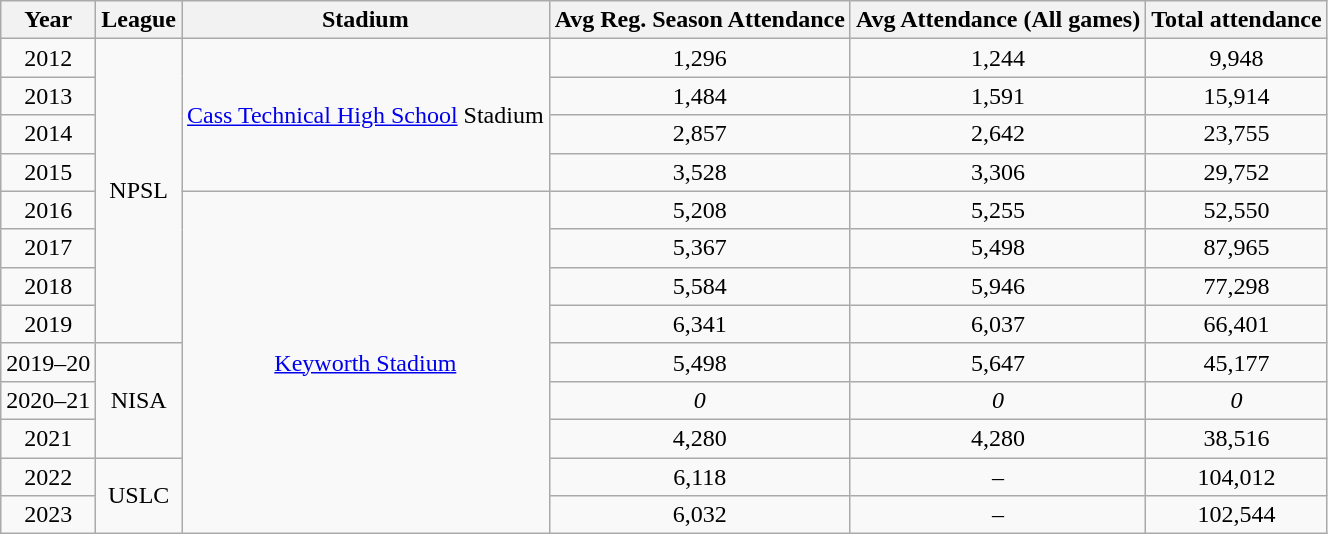<table class="sortable wikitable" style="text-align: center">
<tr>
<th>Year</th>
<th>League</th>
<th>Stadium</th>
<th>Avg Reg. Season Attendance</th>
<th>Avg Attendance (All games)</th>
<th>Total attendance</th>
</tr>
<tr>
<td>2012</td>
<td rowspan=8>NPSL</td>
<td rowspan=4><a href='#'>Cass Technical High School</a> Stadium</td>
<td>1,296</td>
<td>1,244</td>
<td>9,948</td>
</tr>
<tr>
<td>2013</td>
<td>1,484</td>
<td>1,591</td>
<td>15,914</td>
</tr>
<tr>
<td>2014</td>
<td>2,857</td>
<td>2,642</td>
<td>23,755</td>
</tr>
<tr>
<td>2015</td>
<td>3,528</td>
<td>3,306</td>
<td>29,752</td>
</tr>
<tr>
<td>2016</td>
<td rowspan=9><a href='#'>Keyworth Stadium</a></td>
<td>5,208</td>
<td>5,255</td>
<td>52,550</td>
</tr>
<tr>
<td>2017</td>
<td>5,367</td>
<td>5,498</td>
<td>87,965</td>
</tr>
<tr>
<td>2018</td>
<td>5,584</td>
<td>5,946</td>
<td>77,298</td>
</tr>
<tr>
<td>2019</td>
<td>6,341</td>
<td>6,037</td>
<td>66,401</td>
</tr>
<tr>
<td>2019–20</td>
<td rowspan=3>NISA</td>
<td>5,498</td>
<td>5,647</td>
<td>45,177</td>
</tr>
<tr>
<td>2020–21</td>
<td><em>0</em></td>
<td><em>0</em></td>
<td><em>0</em></td>
</tr>
<tr>
<td>2021</td>
<td>4,280</td>
<td>4,280</td>
<td>38,516</td>
</tr>
<tr>
<td>2022</td>
<td rowspan=2>USLC</td>
<td>6,118</td>
<td>–</td>
<td>104,012</td>
</tr>
<tr>
<td>2023</td>
<td>6,032</td>
<td>–</td>
<td>102,544</td>
</tr>
</table>
